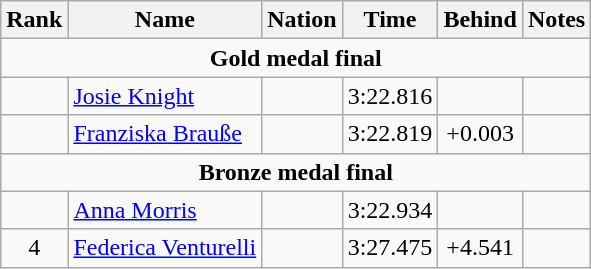<table class="wikitable" style="text-align:center">
<tr>
<th>Rank</th>
<th>Name</th>
<th>Nation</th>
<th>Time</th>
<th>Behind</th>
<th>Notes</th>
</tr>
<tr>
<td colspan=6><strong>Gold medal final</strong></td>
</tr>
<tr>
<td></td>
<td align=left><a href='#'>Josie Knight</a></td>
<td align=left></td>
<td>3:22.816</td>
<td></td>
<td></td>
</tr>
<tr>
<td></td>
<td align=left><a href='#'>Franziska Brauße</a></td>
<td align=left></td>
<td>3:22.819</td>
<td>+0.003</td>
<td></td>
</tr>
<tr>
<td colspan=6><strong>Bronze medal final</strong></td>
</tr>
<tr>
<td></td>
<td align=left><a href='#'>Anna Morris</a></td>
<td align=left></td>
<td>3:22.934</td>
<td></td>
<td></td>
</tr>
<tr>
<td>4</td>
<td align=left><a href='#'>Federica Venturelli</a></td>
<td align=left></td>
<td>3:27.475</td>
<td>+4.541</td>
<td></td>
</tr>
</table>
